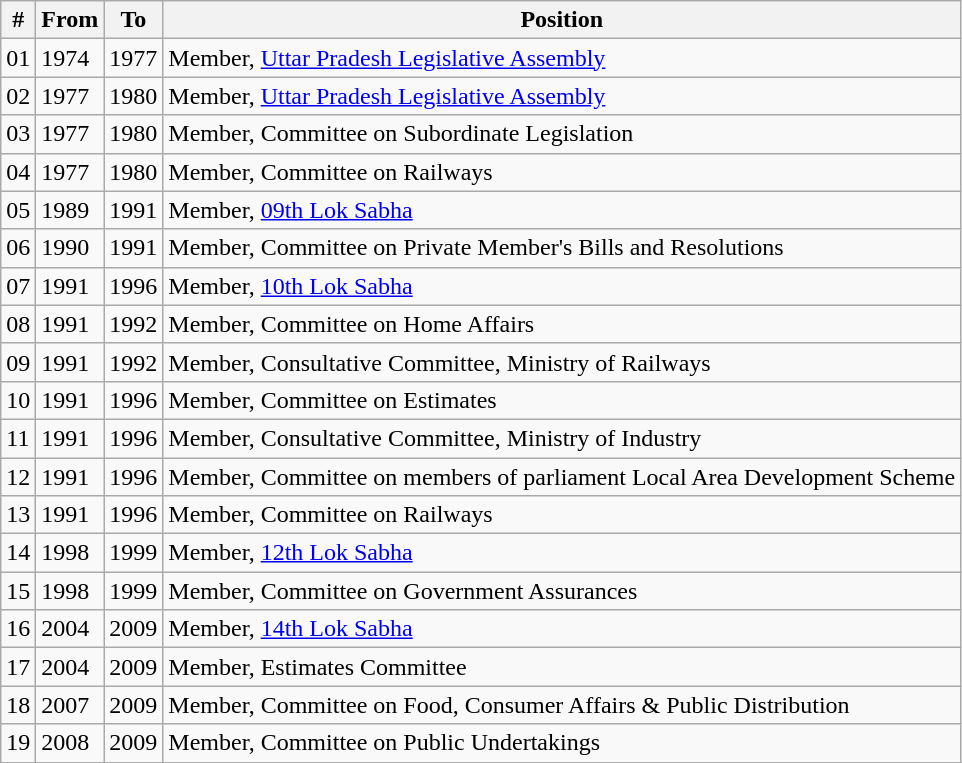<table class="wikitable sortable">
<tr>
<th>#</th>
<th>From</th>
<th>To</th>
<th>Position</th>
</tr>
<tr>
<td>01</td>
<td>1974</td>
<td>1977</td>
<td>Member, <a href='#'>Uttar Pradesh Legislative Assembly</a></td>
</tr>
<tr>
<td>02</td>
<td>1977</td>
<td>1980</td>
<td>Member, <a href='#'>Uttar Pradesh Legislative Assembly</a></td>
</tr>
<tr>
<td>03</td>
<td>1977</td>
<td>1980</td>
<td>Member, Committee on Subordinate Legislation</td>
</tr>
<tr>
<td>04</td>
<td>1977</td>
<td>1980</td>
<td>Member, Committee on Railways</td>
</tr>
<tr>
<td>05</td>
<td>1989</td>
<td>1991</td>
<td>Member, <a href='#'>09th Lok Sabha</a></td>
</tr>
<tr>
<td>06</td>
<td>1990</td>
<td>1991</td>
<td>Member, Committee on Private Member's Bills and Resolutions</td>
</tr>
<tr>
<td>07</td>
<td>1991</td>
<td>1996</td>
<td>Member, <a href='#'>10th Lok Sabha</a></td>
</tr>
<tr>
<td>08</td>
<td>1991</td>
<td>1992</td>
<td>Member, Committee on Home Affairs</td>
</tr>
<tr>
<td>09</td>
<td>1991</td>
<td>1992</td>
<td>Member, Consultative Committee, Ministry of Railways</td>
</tr>
<tr>
<td>10</td>
<td>1991</td>
<td>1996</td>
<td>Member, Committee on Estimates</td>
</tr>
<tr>
<td>11</td>
<td>1991</td>
<td>1996</td>
<td>Member, Consultative Committee, Ministry of Industry</td>
</tr>
<tr>
<td>12</td>
<td>1991</td>
<td>1996</td>
<td>Member, Committee on members of parliament Local Area Development Scheme</td>
</tr>
<tr>
<td>13</td>
<td>1991</td>
<td>1996</td>
<td>Member, Committee on Railways</td>
</tr>
<tr>
<td>14</td>
<td>1998</td>
<td>1999</td>
<td>Member, <a href='#'>12th Lok Sabha</a></td>
</tr>
<tr>
<td>15</td>
<td>1998</td>
<td>1999</td>
<td>Member, Committee on Government Assurances</td>
</tr>
<tr>
<td>16</td>
<td>2004</td>
<td>2009</td>
<td>Member, <a href='#'>14th Lok Sabha</a></td>
</tr>
<tr>
<td>17</td>
<td>2004</td>
<td>2009</td>
<td>Member, Estimates Committee</td>
</tr>
<tr>
<td>18</td>
<td>2007</td>
<td>2009</td>
<td>Member, Committee on Food, Consumer Affairs & Public Distribution</td>
</tr>
<tr>
<td>19</td>
<td>2008</td>
<td>2009</td>
<td>Member, Committee on Public Undertakings</td>
</tr>
<tr>
</tr>
</table>
